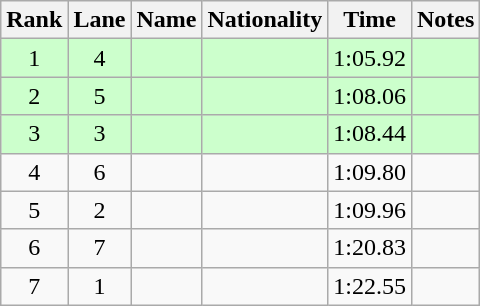<table class="wikitable sortable" style="text-align:center">
<tr>
<th>Rank</th>
<th>Lane</th>
<th>Name</th>
<th>Nationality</th>
<th>Time</th>
<th>Notes</th>
</tr>
<tr bgcolor=ccffcc>
<td>1</td>
<td>4</td>
<td align=left></td>
<td align=left></td>
<td>1:05.92</td>
<td><strong></strong></td>
</tr>
<tr bgcolor=ccffcc>
<td>2</td>
<td>5</td>
<td align=left></td>
<td align=left></td>
<td>1:08.06</td>
<td><strong></strong></td>
</tr>
<tr bgcolor=ccffcc>
<td>3</td>
<td>3</td>
<td align=left></td>
<td align=left></td>
<td>1:08.44</td>
<td><strong></strong></td>
</tr>
<tr>
<td>4</td>
<td>6</td>
<td align=left></td>
<td align=left></td>
<td>1:09.80</td>
<td></td>
</tr>
<tr>
<td>5</td>
<td>2</td>
<td align=left></td>
<td align=left></td>
<td>1:09.96</td>
<td></td>
</tr>
<tr>
<td>6</td>
<td>7</td>
<td align=left></td>
<td align=left></td>
<td>1:20.83</td>
<td></td>
</tr>
<tr>
<td>7</td>
<td>1</td>
<td align=left></td>
<td align=left></td>
<td>1:22.55</td>
<td></td>
</tr>
</table>
